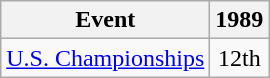<table class="wikitable" style="text-align:center">
<tr>
<th>Event</th>
<th>1989</th>
</tr>
<tr>
<td align=left><a href='#'>U.S. Championships</a></td>
<td>12th</td>
</tr>
</table>
